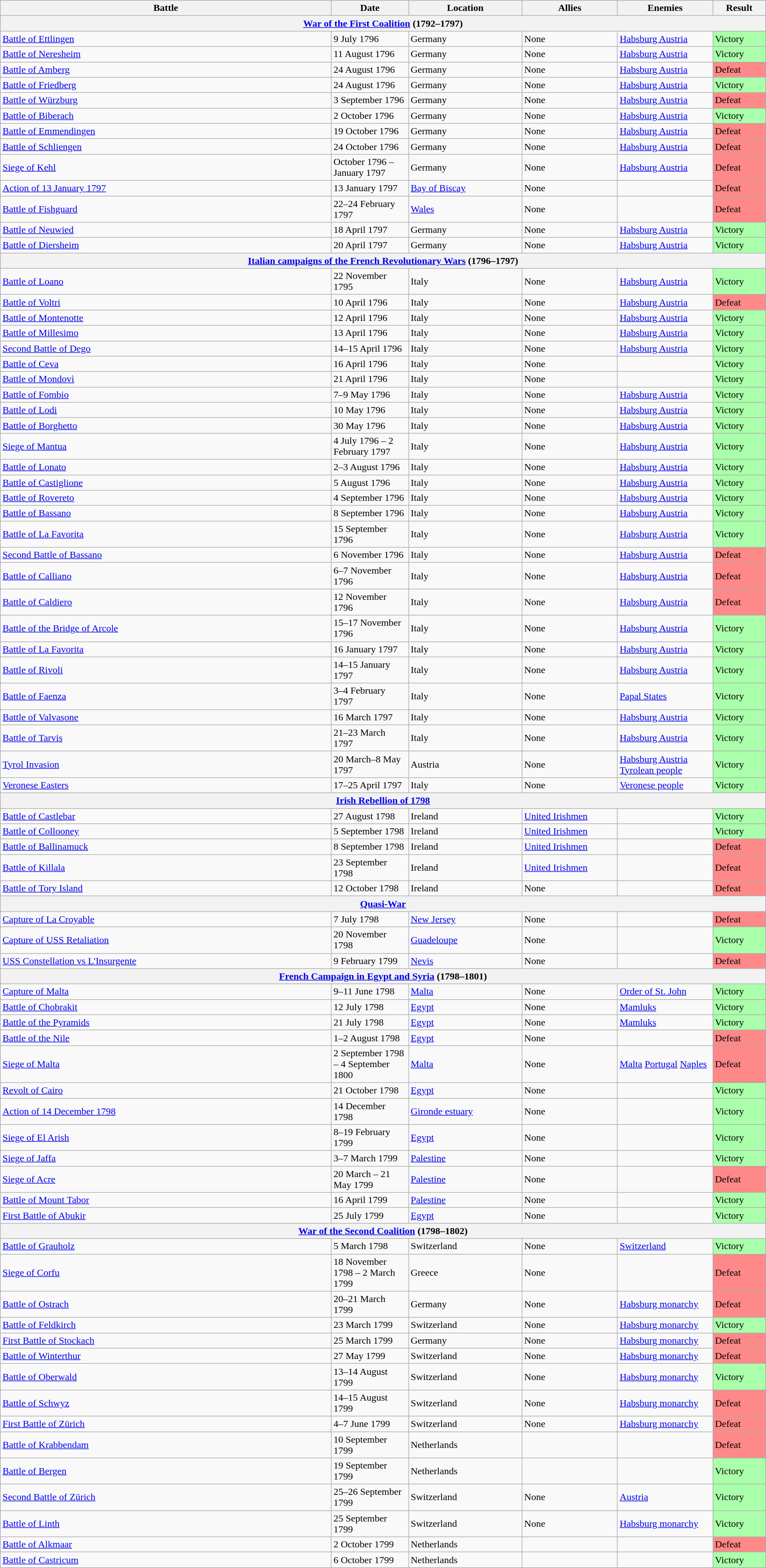<table class="wikitable sortable" width="100%">
<tr>
<th>Battle</th>
<th width="120">Date</th>
<th width="180">Location</th>
<th width="150">Allies</th>
<th width="150">Enemies</th>
<th width="80">Result</th>
</tr>
<tr>
<th colspan="6"><a href='#'>War of the First Coalition</a> (1792–1797)</th>
</tr>
<tr>
<td><a href='#'>Battle of Ettlingen</a></td>
<td>9 July 1796</td>
<td>Germany</td>
<td>None</td>
<td> <a href='#'>Habsburg Austria</a></td>
<td style="background:#AFA">Victory</td>
</tr>
<tr>
<td><a href='#'>Battle of Neresheim</a></td>
<td>11 August 1796</td>
<td>Germany</td>
<td>None</td>
<td> <a href='#'>Habsburg Austria</a></td>
<td style="background:#AFA">Victory</td>
</tr>
<tr>
<td><a href='#'>Battle of Amberg</a></td>
<td>24 August 1796</td>
<td>Germany</td>
<td>None</td>
<td> <a href='#'>Habsburg Austria</a></td>
<td style="background:#F88">Defeat</td>
</tr>
<tr>
<td><a href='#'>Battle of Friedberg</a></td>
<td>24 August 1796</td>
<td>Germany</td>
<td>None</td>
<td> <a href='#'>Habsburg Austria</a></td>
<td style="background:#AFA">Victory</td>
</tr>
<tr>
<td><a href='#'>Battle of Würzburg</a></td>
<td>3 September 1796</td>
<td>Germany</td>
<td>None</td>
<td> <a href='#'>Habsburg Austria</a></td>
<td style="background:#F88">Defeat</td>
</tr>
<tr>
<td><a href='#'>Battle of Biberach</a></td>
<td>2 October 1796</td>
<td>Germany</td>
<td>None</td>
<td> <a href='#'>Habsburg Austria</a></td>
<td style="background:#AFA">Victory</td>
</tr>
<tr>
<td><a href='#'>Battle of Emmendingen</a></td>
<td>19 October 1796</td>
<td>Germany</td>
<td>None</td>
<td> <a href='#'>Habsburg Austria</a></td>
<td style="background:#F88">Defeat</td>
</tr>
<tr>
<td><a href='#'>Battle of Schliengen</a></td>
<td>24 October 1796</td>
<td>Germany</td>
<td>None</td>
<td> <a href='#'>Habsburg Austria</a></td>
<td style="background:#F88">Defeat</td>
</tr>
<tr>
<td><a href='#'>Siege of Kehl</a></td>
<td>October 1796 – January 1797</td>
<td>Germany</td>
<td>None</td>
<td> <a href='#'>Habsburg Austria</a></td>
<td style="background:#F88">Defeat</td>
</tr>
<tr>
<td><a href='#'>Action of 13 January 1797</a></td>
<td>13 January 1797</td>
<td><a href='#'>Bay of Biscay</a></td>
<td>None</td>
<td></td>
<td style="background:#F88">Defeat</td>
</tr>
<tr>
<td><a href='#'>Battle of Fishguard</a></td>
<td>22–24 February 1797</td>
<td><a href='#'>Wales</a></td>
<td>None</td>
<td></td>
<td style="background:#F88">Defeat</td>
</tr>
<tr>
<td><a href='#'>Battle of Neuwied</a></td>
<td>18 April 1797</td>
<td>Germany</td>
<td>None</td>
<td> <a href='#'>Habsburg Austria</a></td>
<td style="background:#AFA">Victory</td>
</tr>
<tr>
<td><a href='#'>Battle of Diersheim</a></td>
<td>20 April 1797</td>
<td>Germany</td>
<td>None</td>
<td> <a href='#'>Habsburg Austria</a></td>
<td style="background:#AFA">Victory</td>
</tr>
<tr>
<th colspan="6"><a href='#'>Italian campaigns of the French Revolutionary Wars</a> (1796–1797)</th>
</tr>
<tr>
<td><a href='#'>Battle of Loano</a></td>
<td>22 November 1795</td>
<td>Italy</td>
<td>None</td>
<td> <a href='#'>Habsburg Austria</a></td>
<td style="background:#AFA">Victory</td>
</tr>
<tr>
<td><a href='#'>Battle of Voltri</a></td>
<td>10 April 1796</td>
<td>Italy</td>
<td>None</td>
<td> <a href='#'>Habsburg Austria</a></td>
<td style="background:#F88">Defeat</td>
</tr>
<tr>
<td><a href='#'>Battle of Montenotte</a></td>
<td>12 April 1796</td>
<td>Italy</td>
<td>None</td>
<td> <a href='#'>Habsburg Austria</a></td>
<td style="background:#AFA">Victory</td>
</tr>
<tr>
<td><a href='#'>Battle of Millesimo</a></td>
<td>13 April 1796</td>
<td>Italy</td>
<td>None</td>
<td> <a href='#'>Habsburg Austria</a></td>
<td style="background:#AFA">Victory</td>
</tr>
<tr>
<td><a href='#'>Second Battle of Dego</a></td>
<td>14–15 April 1796</td>
<td>Italy</td>
<td>None</td>
<td> <a href='#'>Habsburg Austria</a></td>
<td style="background:#AFA">Victory</td>
</tr>
<tr>
<td><a href='#'>Battle of Ceva</a></td>
<td>16 April 1796</td>
<td>Italy</td>
<td>None</td>
<td></td>
<td style="background:#AFA">Victory</td>
</tr>
<tr>
<td><a href='#'>Battle of Mondovì</a></td>
<td>21 April 1796</td>
<td>Italy</td>
<td>None</td>
<td></td>
<td style="background:#AFA">Victory</td>
</tr>
<tr>
<td><a href='#'>Battle of Fombio</a></td>
<td>7–9 May 1796</td>
<td>Italy</td>
<td>None</td>
<td> <a href='#'>Habsburg Austria</a></td>
<td style="background:#AFA">Victory</td>
</tr>
<tr>
<td><a href='#'>Battle of Lodi</a></td>
<td>10 May 1796</td>
<td>Italy</td>
<td>None</td>
<td> <a href='#'>Habsburg Austria</a></td>
<td style="background:#AFA">Victory</td>
</tr>
<tr>
<td><a href='#'>Battle of Borghetto</a></td>
<td>30 May 1796</td>
<td>Italy</td>
<td>None</td>
<td> <a href='#'>Habsburg Austria</a></td>
<td style="background:#AFA">Victory</td>
</tr>
<tr>
<td><a href='#'>Siege of Mantua</a></td>
<td>4 July 1796 – 2 February 1797</td>
<td>Italy</td>
<td>None</td>
<td> <a href='#'>Habsburg Austria</a></td>
<td style="background:#AFA">Victory</td>
</tr>
<tr>
<td><a href='#'>Battle of Lonato</a></td>
<td>2–3 August 1796</td>
<td>Italy</td>
<td>None</td>
<td> <a href='#'>Habsburg Austria</a></td>
<td style="background:#AFA">Victory</td>
</tr>
<tr>
<td><a href='#'>Battle of Castiglione</a></td>
<td>5 August 1796</td>
<td>Italy</td>
<td>None</td>
<td> <a href='#'>Habsburg Austria</a></td>
<td style="background:#AFA">Victory</td>
</tr>
<tr>
<td><a href='#'>Battle of Rovereto</a></td>
<td>4 September 1796</td>
<td>Italy</td>
<td>None</td>
<td> <a href='#'>Habsburg Austria</a></td>
<td style="background:#AFA">Victory</td>
</tr>
<tr>
<td><a href='#'>Battle of Bassano</a></td>
<td>8 September 1796</td>
<td>Italy</td>
<td>None</td>
<td> <a href='#'>Habsburg Austria</a></td>
<td style="background:#AFA">Victory</td>
</tr>
<tr>
<td><a href='#'>Battle of La Favorita</a></td>
<td>15 September 1796</td>
<td>Italy</td>
<td>None</td>
<td> <a href='#'>Habsburg Austria</a></td>
<td style="background:#AFA">Victory</td>
</tr>
<tr>
<td><a href='#'>Second Battle of Bassano</a></td>
<td>6 November 1796</td>
<td>Italy</td>
<td>None</td>
<td> <a href='#'>Habsburg Austria</a></td>
<td style="background:#F88">Defeat</td>
</tr>
<tr>
<td><a href='#'>Battle of Calliano</a></td>
<td>6–7 November 1796</td>
<td>Italy</td>
<td>None</td>
<td> <a href='#'>Habsburg Austria</a></td>
<td style="background:#F88">Defeat</td>
</tr>
<tr>
<td><a href='#'>Battle of Caldiero</a></td>
<td>12 November 1796</td>
<td>Italy</td>
<td>None</td>
<td> <a href='#'>Habsburg Austria</a></td>
<td style="background:#F88">Defeat</td>
</tr>
<tr>
<td><a href='#'>Battle of the Bridge of Arcole</a></td>
<td>15–17 November 1796</td>
<td>Italy</td>
<td>None</td>
<td> <a href='#'>Habsburg Austria</a></td>
<td style="background:#AFA">Victory</td>
</tr>
<tr>
<td><a href='#'>Battle of La Favorita</a></td>
<td>16 January 1797</td>
<td>Italy</td>
<td>None</td>
<td> <a href='#'>Habsburg Austria</a></td>
<td style="background:#AFA">Victory</td>
</tr>
<tr>
<td><a href='#'>Battle of Rivoli</a></td>
<td>14–15 January 1797</td>
<td>Italy</td>
<td>None</td>
<td> <a href='#'>Habsburg Austria</a></td>
<td style="background:#AFA">Victory</td>
</tr>
<tr>
<td><a href='#'>Battle of Faenza</a></td>
<td>3–4 February 1797</td>
<td>Italy</td>
<td>None</td>
<td> <a href='#'>Papal States</a></td>
<td style="background:#AFA">Victory</td>
</tr>
<tr>
<td><a href='#'>Battle of Valvasone</a></td>
<td>16 March 1797</td>
<td>Italy</td>
<td>None</td>
<td> <a href='#'>Habsburg Austria</a></td>
<td style="background:#AFA">Victory</td>
</tr>
<tr>
<td><a href='#'>Battle of Tarvis</a></td>
<td>21–23 March 1797</td>
<td>Italy</td>
<td>None</td>
<td> <a href='#'>Habsburg Austria</a></td>
<td style="background:#AFA">Victory</td>
</tr>
<tr>
<td><a href='#'>Tyrol Invasion</a></td>
<td>20 March–8 May 1797</td>
<td>Austria</td>
<td>None</td>
<td> <a href='#'>Habsburg Austria</a> <a href='#'>Tyrolean people</a></td>
<td style="background:#AFA">Victory</td>
</tr>
<tr>
<td><a href='#'>Veronese Easters</a></td>
<td>17–25 April 1797</td>
<td>Italy</td>
<td>None</td>
<td> <a href='#'>Veronese people</a></td>
<td style="background:#AFA">Victory</td>
</tr>
<tr>
<th colspan="6"><a href='#'>Irish Rebellion of 1798</a></th>
</tr>
<tr>
<td><a href='#'>Battle of Castlebar</a></td>
<td>27 August 1798</td>
<td>Ireland</td>
<td> <a href='#'>United Irishmen</a></td>
<td></td>
<td style="background:#AFA">Victory</td>
</tr>
<tr>
<td><a href='#'>Battle of Collooney</a></td>
<td>5 September 1798</td>
<td>Ireland</td>
<td> <a href='#'>United Irishmen</a></td>
<td></td>
<td style="background:#AFA">Victory</td>
</tr>
<tr>
<td><a href='#'>Battle of Ballinamuck</a></td>
<td>8 September 1798</td>
<td>Ireland</td>
<td> <a href='#'>United Irishmen</a></td>
<td></td>
<td style="background:#F88">Defeat</td>
</tr>
<tr>
<td><a href='#'>Battle of Killala</a></td>
<td>23 September 1798</td>
<td>Ireland</td>
<td> <a href='#'>United Irishmen</a></td>
<td></td>
<td style="background:#F88">Defeat</td>
</tr>
<tr>
<td><a href='#'>Battle of Tory Island</a></td>
<td>12 October 1798</td>
<td>Ireland</td>
<td>None</td>
<td></td>
<td style="background:#F88">Defeat</td>
</tr>
<tr>
<th colspan="6"><a href='#'>Quasi-War</a></th>
</tr>
<tr>
<td><a href='#'>Capture of La Croyable</a></td>
<td>7 July 1798</td>
<td><a href='#'>New Jersey</a></td>
<td>None</td>
<td></td>
<td style="background:#F88">Defeat</td>
</tr>
<tr>
<td><a href='#'>Capture of USS Retaliation</a></td>
<td>20 November 1798</td>
<td><a href='#'>Guadeloupe</a></td>
<td>None</td>
<td></td>
<td style="background:#AFA">Victory</td>
</tr>
<tr>
<td><a href='#'>USS Constellation vs L'Insurgente</a></td>
<td>9 February 1799</td>
<td><a href='#'>Nevis</a></td>
<td>None</td>
<td></td>
<td style="background:#F88">Defeat</td>
</tr>
<tr>
<th colspan="6"><a href='#'>French Campaign in Egypt and Syria</a> (1798–1801)</th>
</tr>
<tr>
<td><a href='#'>Capture of Malta</a></td>
<td>9–11 June 1798</td>
<td><a href='#'>Malta</a></td>
<td>None</td>
<td> <a href='#'>Order of St. John</a></td>
<td style="background:#AFA">Victory</td>
</tr>
<tr>
<td><a href='#'>Battle of Chobrakit</a></td>
<td>12 July 1798</td>
<td><a href='#'>Egypt</a></td>
<td>None</td>
<td> <a href='#'>Mamluks</a></td>
<td style="background:#AFA">Victory</td>
</tr>
<tr>
<td><a href='#'>Battle of the Pyramids</a></td>
<td>21 July 1798</td>
<td><a href='#'>Egypt</a></td>
<td>None</td>
<td> <a href='#'>Mamluks</a></td>
<td style="background:#AFA">Victory</td>
</tr>
<tr>
<td><a href='#'>Battle of the Nile</a></td>
<td>1–2 August 1798</td>
<td><a href='#'>Egypt</a></td>
<td>None</td>
<td></td>
<td style="background:#F88">Defeat</td>
</tr>
<tr>
<td><a href='#'>Siege of Malta</a></td>
<td>2 September 1798 – 4 September 1800</td>
<td><a href='#'>Malta</a></td>
<td>None</td>
<td> <a href='#'>Malta</a> <a href='#'>Portugal</a> <a href='#'>Naples</a></td>
<td style="background:#F88">Defeat</td>
</tr>
<tr>
<td><a href='#'>Revolt of Cairo</a></td>
<td>21 October 1798</td>
<td><a href='#'>Egypt</a></td>
<td>None</td>
<td></td>
<td style="background:#AFA">Victory</td>
</tr>
<tr>
<td><a href='#'>Action of 14 December 1798</a></td>
<td>14 December 1798</td>
<td><a href='#'>Gironde estuary</a></td>
<td>None</td>
<td></td>
<td style="background:#AFA">Victory</td>
</tr>
<tr>
<td><a href='#'>Siege of El Arish</a></td>
<td>8–19 February 1799</td>
<td><a href='#'>Egypt</a></td>
<td>None</td>
<td></td>
<td style="background:#AFA">Victory</td>
</tr>
<tr>
<td><a href='#'>Siege of Jaffa</a></td>
<td>3–7 March 1799</td>
<td><a href='#'>Palestine</a></td>
<td>None</td>
<td></td>
<td style="background:#AFA">Victory</td>
</tr>
<tr>
<td><a href='#'>Siege of Acre</a></td>
<td>20 March – 21 May 1799</td>
<td><a href='#'>Palestine</a></td>
<td>None</td>
<td></td>
<td style="background:#F88">Defeat</td>
</tr>
<tr>
<td><a href='#'>Battle of Mount Tabor</a></td>
<td>16 April 1799</td>
<td><a href='#'>Palestine</a></td>
<td>None</td>
<td></td>
<td style="background:#AFA">Victory</td>
</tr>
<tr>
<td><a href='#'>First Battle of Abukir</a></td>
<td>25 July 1799</td>
<td><a href='#'>Egypt</a></td>
<td>None</td>
<td></td>
<td style="background:#AFA">Victory</td>
</tr>
<tr>
<th colspan="6"><a href='#'>War of the Second Coalition</a> (1798–1802)</th>
</tr>
<tr>
<td><a href='#'>Battle of Grauholz</a></td>
<td>5 March 1798</td>
<td>Switzerland</td>
<td>None</td>
<td> <a href='#'>Switzerland</a></td>
<td style="background:#AFA">Victory</td>
</tr>
<tr>
<td><a href='#'>Siege of Corfu</a></td>
<td>18 November 1798 – 2 March 1799</td>
<td>Greece</td>
<td>None</td>
<td><br></td>
<td style="background:#F88">Defeat</td>
</tr>
<tr>
<td><a href='#'>Battle of Ostrach</a></td>
<td>20–21 March 1799</td>
<td>Germany</td>
<td>None</td>
<td> <a href='#'>Habsburg monarchy</a></td>
<td style="background:#F88">Defeat</td>
</tr>
<tr>
<td><a href='#'>Battle of Feldkirch</a></td>
<td>23 March 1799</td>
<td>Switzerland</td>
<td>None</td>
<td><a href='#'>Habsburg monarchy</a></td>
<td style="background:#AFA">Victory</td>
</tr>
<tr>
<td><a href='#'>First Battle of Stockach</a></td>
<td>25 March 1799</td>
<td>Germany</td>
<td>None</td>
<td> <a href='#'>Habsburg monarchy</a></td>
<td style="background:#F88">Defeat</td>
</tr>
<tr>
<td><a href='#'>Battle of Winterthur</a></td>
<td>27 May 1799</td>
<td>Switzerland</td>
<td>None</td>
<td> <a href='#'>Habsburg monarchy</a></td>
<td style="background:#F88">Defeat</td>
</tr>
<tr>
<td><a href='#'>Battle of Oberwald</a></td>
<td>13–14 August 1799</td>
<td>Switzerland</td>
<td>None</td>
<td> <a href='#'>Habsburg monarchy</a></td>
<td style="background:#AFA">Victory</td>
</tr>
<tr>
<td><a href='#'>Battle of Schwyz</a></td>
<td>14–15 August 1799</td>
<td>Switzerland</td>
<td>None</td>
<td> <a href='#'>Habsburg monarchy</a></td>
<td style="background:#F88">Defeat</td>
</tr>
<tr>
<td><a href='#'>First Battle of Zürich</a></td>
<td>4–7 June 1799</td>
<td>Switzerland</td>
<td>None</td>
<td> <a href='#'>Habsburg monarchy</a></td>
<td style="background:#F88">Defeat</td>
</tr>
<tr>
<td><a href='#'>Battle of Krabbendam</a></td>
<td>10 September 1799</td>
<td>Netherlands</td>
<td></td>
<td></td>
<td style="background:#F88">Defeat</td>
</tr>
<tr>
<td><a href='#'>Battle of Bergen</a></td>
<td>19 September 1799</td>
<td>Netherlands</td>
<td></td>
<td></td>
<td style="background:#AFA">Victory</td>
</tr>
<tr>
<td><a href='#'>Second Battle of Zürich</a></td>
<td>25–26 September 1799</td>
<td>Switzerland</td>
<td>None</td>
<td><a href='#'>Austria</a></td>
<td style="background:#AFA">Victory</td>
</tr>
<tr>
<td><a href='#'>Battle of Linth</a></td>
<td>25 September 1799</td>
<td>Switzerland</td>
<td>None</td>
<td> <a href='#'>Habsburg monarchy</a></td>
<td style="background:#AFA">Victory</td>
</tr>
<tr>
<td><a href='#'>Battle of Alkmaar</a></td>
<td>2 October 1799</td>
<td>Netherlands</td>
<td></td>
<td></td>
<td style="background:#F88">Defeat</td>
</tr>
<tr>
<td><a href='#'>Battle of Castricum</a></td>
<td>6 October 1799</td>
<td>Netherlands</td>
<td></td>
<td></td>
<td style="background:#AFA">Victory</td>
</tr>
</table>
